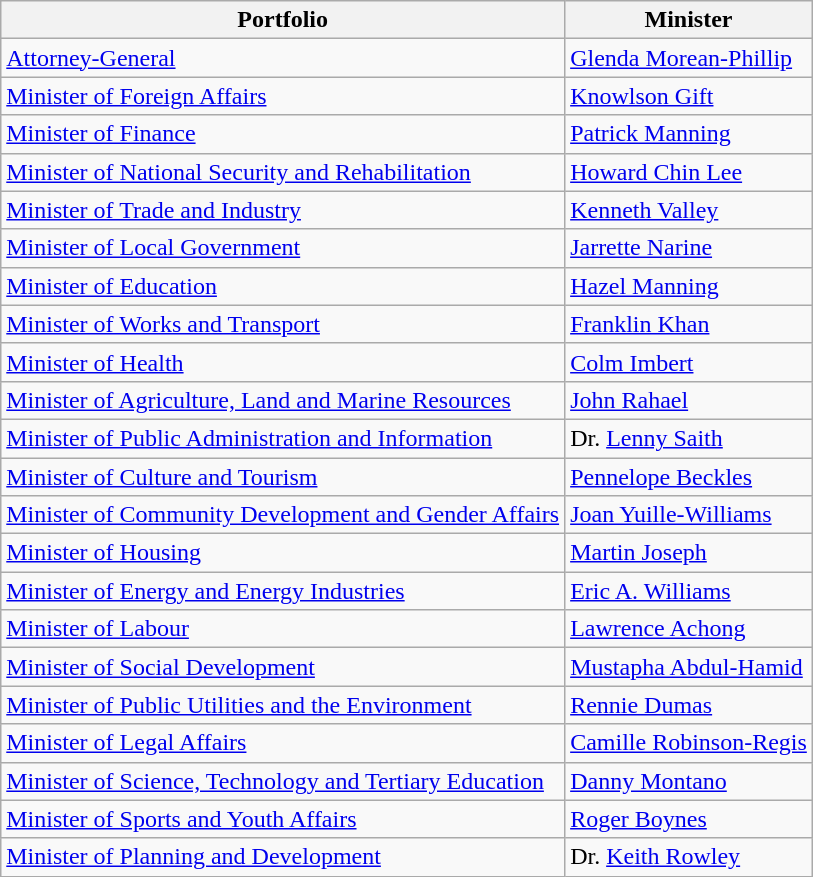<table class="wikitable">
<tr>
<th>Portfolio</th>
<th colspan=2>Minister</th>
</tr>
<tr>
<td><a href='#'>Attorney-General</a></td>
<td><a href='#'>Glenda Morean-Phillip</a></td>
</tr>
<tr>
<td><a href='#'>Minister of Foreign Affairs</a></td>
<td><a href='#'>Knowlson Gift</a></td>
</tr>
<tr>
<td><a href='#'>Minister of Finance</a></td>
<td><a href='#'>Patrick Manning</a></td>
</tr>
<tr>
<td><a href='#'>Minister of National Security and Rehabilitation</a></td>
<td><a href='#'>Howard Chin Lee</a></td>
</tr>
<tr>
<td><a href='#'>Minister of Trade and Industry</a></td>
<td><a href='#'>Kenneth Valley</a></td>
</tr>
<tr>
<td><a href='#'>Minister of Local Government</a></td>
<td><a href='#'>Jarrette Narine</a></td>
</tr>
<tr>
<td><a href='#'>Minister of Education</a></td>
<td><a href='#'>Hazel Manning</a></td>
</tr>
<tr>
<td><a href='#'>Minister of Works and Transport</a></td>
<td><a href='#'>Franklin Khan</a></td>
</tr>
<tr>
<td><a href='#'>Minister of Health</a></td>
<td><a href='#'>Colm Imbert</a></td>
</tr>
<tr>
<td><a href='#'>Minister of Agriculture, Land and Marine Resources</a></td>
<td><a href='#'>John Rahael</a></td>
</tr>
<tr>
<td><a href='#'>Minister of Public Administration and Information</a></td>
<td>Dr. <a href='#'>Lenny Saith</a></td>
</tr>
<tr>
<td><a href='#'>Minister of Culture and Tourism</a></td>
<td><a href='#'>Pennelope Beckles</a></td>
</tr>
<tr>
<td><a href='#'>Minister of Community Development and Gender Affairs</a></td>
<td><a href='#'>Joan Yuille-Williams</a></td>
</tr>
<tr>
<td><a href='#'>Minister of Housing</a></td>
<td><a href='#'>Martin Joseph</a></td>
</tr>
<tr>
<td><a href='#'>Minister of Energy and Energy Industries</a></td>
<td><a href='#'>Eric A. Williams</a></td>
</tr>
<tr>
<td><a href='#'>Minister of Labour</a></td>
<td><a href='#'>Lawrence Achong</a></td>
</tr>
<tr>
<td><a href='#'>Minister of Social Development</a></td>
<td><a href='#'>Mustapha Abdul-Hamid</a></td>
</tr>
<tr>
<td><a href='#'>Minister of Public Utilities and the Environment</a></td>
<td><a href='#'>Rennie Dumas</a></td>
</tr>
<tr>
<td><a href='#'>Minister of Legal Affairs</a></td>
<td><a href='#'>Camille Robinson-Regis</a></td>
</tr>
<tr>
<td><a href='#'>Minister of Science, Technology and Tertiary Education</a></td>
<td><a href='#'>Danny Montano</a></td>
</tr>
<tr>
<td><a href='#'>Minister of Sports and Youth Affairs</a></td>
<td><a href='#'>Roger Boynes</a></td>
</tr>
<tr>
<td><a href='#'>Minister of Planning and Development</a></td>
<td>Dr. <a href='#'>Keith Rowley</a></td>
</tr>
</table>
